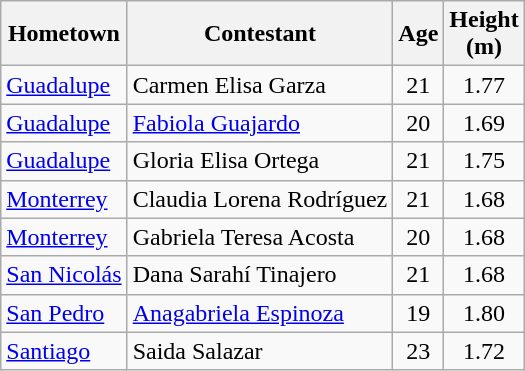<table class="wikitable">
<tr>
<th>Hometown</th>
<th>Contestant</th>
<th>Age</th>
<th>Height<br> (m)</th>
</tr>
<tr>
<td><a href='#'>Guadalupe</a></td>
<td>Carmen Elisa Garza</td>
<td align="center">21</td>
<td align="center">1.77</td>
</tr>
<tr>
<td><a href='#'>Guadalupe</a></td>
<td><a href='#'>Fabiola Guajardo</a></td>
<td align="center">20</td>
<td align="center">1.69</td>
</tr>
<tr>
<td><a href='#'>Guadalupe</a></td>
<td>Gloria Elisa Ortega</td>
<td align="center">21</td>
<td align="center">1.75</td>
</tr>
<tr>
<td><a href='#'>Monterrey</a></td>
<td>Claudia Lorena Rodríguez</td>
<td align="center">21</td>
<td align="center">1.68</td>
</tr>
<tr>
<td><a href='#'>Monterrey</a></td>
<td>Gabriela Teresa Acosta</td>
<td align="center">20</td>
<td align="center">1.68</td>
</tr>
<tr>
<td><a href='#'>San Nicolás</a></td>
<td>Dana Sarahí Tinajero</td>
<td align="center">21</td>
<td align="center">1.68</td>
</tr>
<tr>
<td><a href='#'>San Pedro</a></td>
<td><a href='#'>Anagabriela Espinoza</a></td>
<td align="center">19</td>
<td align="center">1.80</td>
</tr>
<tr>
<td><a href='#'>Santiago</a></td>
<td>Saida Salazar</td>
<td align="center">23</td>
<td align="center">1.72</td>
</tr>
</table>
